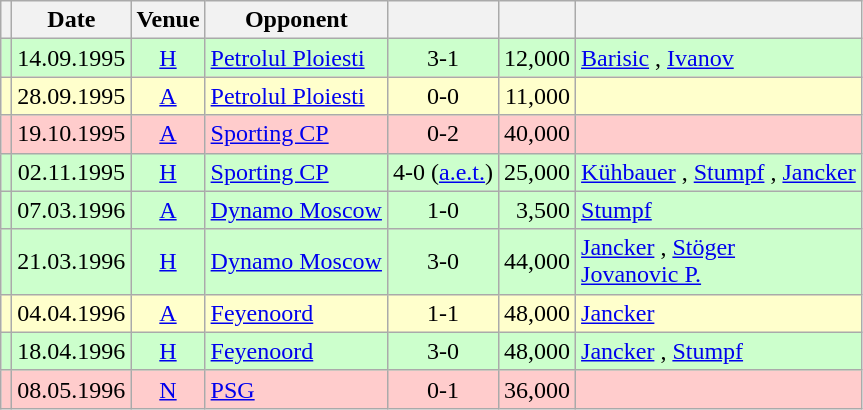<table class="wikitable" Style="text-align: center">
<tr>
<th></th>
<th>Date</th>
<th>Venue</th>
<th>Opponent</th>
<th></th>
<th></th>
<th></th>
</tr>
<tr style="background:#cfc">
<td></td>
<td>14.09.1995</td>
<td><a href='#'>H</a></td>
<td align="left"><a href='#'>Petrolul Ploiesti</a> </td>
<td>3-1</td>
<td align="right">12,000</td>
<td align="left"><a href='#'>Barisic</a>  , <a href='#'>Ivanov</a> </td>
</tr>
<tr style="background:#ffc">
<td></td>
<td>28.09.1995</td>
<td><a href='#'>A</a></td>
<td align="left"><a href='#'>Petrolul Ploiesti</a> </td>
<td>0-0</td>
<td align="right">11,000</td>
<td align="left"></td>
</tr>
<tr style="background:#fcc">
<td></td>
<td>19.10.1995</td>
<td><a href='#'>A</a></td>
<td align="left"><a href='#'>Sporting CP</a> </td>
<td>0-2</td>
<td align="right">40,000</td>
<td align="left"></td>
</tr>
<tr style="background:#cfc">
<td></td>
<td>02.11.1995</td>
<td><a href='#'>H</a></td>
<td align="left"><a href='#'>Sporting CP</a> </td>
<td>4-0 (<a href='#'>a.e.t.</a>)</td>
<td align="right">25,000</td>
<td align="left"><a href='#'>Kühbauer</a> , <a href='#'>Stumpf</a>  , <a href='#'>Jancker</a> </td>
</tr>
<tr style="background:#cfc">
<td></td>
<td>07.03.1996</td>
<td><a href='#'>A</a></td>
<td align="left"><a href='#'>Dynamo Moscow</a> </td>
<td>1-0</td>
<td align="right">3,500</td>
<td align="left"><a href='#'>Stumpf</a> </td>
</tr>
<tr style="background:#cfc">
<td></td>
<td>21.03.1996</td>
<td><a href='#'>H</a></td>
<td align="left"><a href='#'>Dynamo Moscow</a> </td>
<td>3-0</td>
<td align="right">44,000</td>
<td align="left"><a href='#'>Jancker</a>  , <a href='#'>Stöger</a>  <br> <a href='#'>Jovanovic P.</a> </td>
</tr>
<tr style="background:#ffc">
<td></td>
<td>04.04.1996</td>
<td><a href='#'>A</a></td>
<td align="left"><a href='#'>Feyenoord</a> </td>
<td>1-1</td>
<td align="right">48,000</td>
<td align="left"><a href='#'>Jancker</a> </td>
</tr>
<tr style="background:#cfc">
<td></td>
<td>18.04.1996</td>
<td><a href='#'>H</a></td>
<td align="left"><a href='#'>Feyenoord</a> </td>
<td>3-0</td>
<td align="right">48,000</td>
<td align="left"><a href='#'>Jancker</a>  , <a href='#'>Stumpf</a> </td>
</tr>
<tr style="background:#fcc">
<td></td>
<td>08.05.1996</td>
<td><a href='#'>N</a></td>
<td align="left"><a href='#'>PSG</a> </td>
<td>0-1</td>
<td align="right">36,000</td>
<td align="left"></td>
</tr>
</table>
